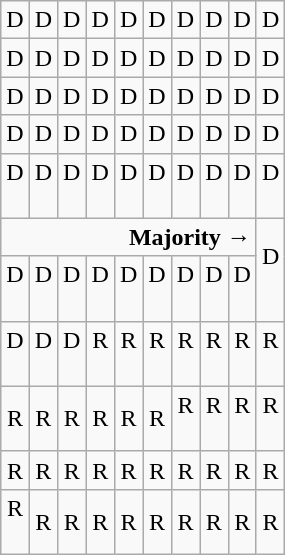<table class="wikitable" style="text-align:center;">
<tr>
<td>D</td>
<td>D</td>
<td>D</td>
<td>D</td>
<td>D</td>
<td>D</td>
<td>D</td>
<td>D</td>
<td>D</td>
<td>D</td>
</tr>
<tr>
<td width=10% >D</td>
<td width=10% >D</td>
<td width=10% >D</td>
<td width=10% >D</td>
<td width=10% >D</td>
<td width=10% >D</td>
<td width=10% >D</td>
<td width=10% >D</td>
<td width=10% >D</td>
<td width=10% >D</td>
</tr>
<tr>
<td>D</td>
<td>D</td>
<td>D</td>
<td>D</td>
<td>D</td>
<td>D</td>
<td>D</td>
<td>D</td>
<td>D</td>
<td>D</td>
</tr>
<tr>
<td>D</td>
<td>D</td>
<td>D</td>
<td>D</td>
<td>D</td>
<td>D</td>
<td>D</td>
<td>D</td>
<td>D</td>
<td>D</td>
</tr>
<tr>
<td>D<br><br></td>
<td>D<br><br></td>
<td>D<br><br></td>
<td>D<br><br></td>
<td>D<br><br></td>
<td>D<br><br></td>
<td>D<br><br></td>
<td>D<br><br></td>
<td>D<br><br></td>
<td>D<br><br></td>
</tr>
<tr>
<td colspan=9 style="text-align:right"><strong>Majority →</strong></td>
<td rowspan=2 >D<br><br></td>
</tr>
<tr>
<td>D<br><br></td>
<td>D<br><br></td>
<td>D<br><br></td>
<td>D<br><br></td>
<td>D<br><br></td>
<td>D<br><br></td>
<td>D<br><br></td>
<td>D<br><br></td>
<td>D<br><br></td>
</tr>
<tr>
<td>D<br><br></td>
<td>D<br><br></td>
<td>D<br><br></td>
<td>R<br><br></td>
<td>R<br><br></td>
<td>R<br><br></td>
<td>R<br><br></td>
<td>R<br><br></td>
<td>R<br><br></td>
<td>R<br><br></td>
</tr>
<tr>
<td>R</td>
<td>R</td>
<td>R</td>
<td>R</td>
<td>R</td>
<td>R</td>
<td>R<br><br></td>
<td>R<br><br></td>
<td>R<br><br></td>
<td>R<br><br></td>
</tr>
<tr>
<td>R</td>
<td>R</td>
<td>R</td>
<td>R</td>
<td>R</td>
<td>R</td>
<td>R</td>
<td>R</td>
<td>R</td>
<td>R</td>
</tr>
<tr>
<td>R<br><br></td>
<td>R</td>
<td>R</td>
<td>R</td>
<td>R</td>
<td>R</td>
<td>R</td>
<td>R</td>
<td>R</td>
<td>R</td>
</tr>
</table>
